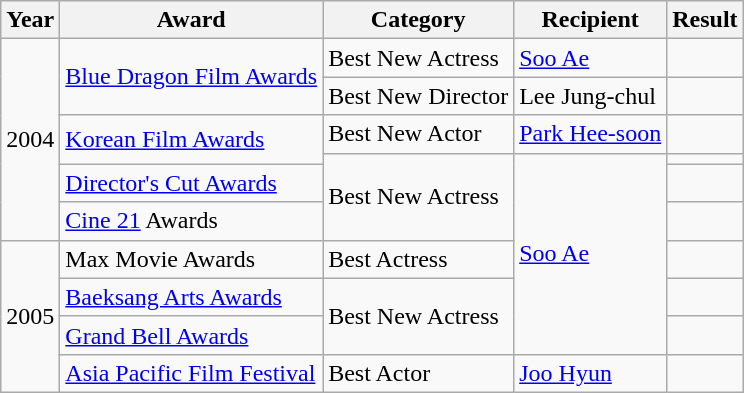<table class="wikitable">
<tr>
<th>Year</th>
<th>Award</th>
<th>Category</th>
<th>Recipient</th>
<th>Result</th>
</tr>
<tr>
<td rowspan=6>2004</td>
<td rowspan=2><a href='#'>Blue Dragon Film Awards</a></td>
<td>Best New Actress</td>
<td><a href='#'>Soo Ae</a></td>
<td></td>
</tr>
<tr>
<td>Best New Director</td>
<td>Lee Jung-chul</td>
<td></td>
</tr>
<tr>
<td rowspan=2><a href='#'>Korean Film Awards</a></td>
<td>Best New Actor</td>
<td><a href='#'>Park Hee-soon</a></td>
<td></td>
</tr>
<tr>
<td rowspan=3>Best New Actress</td>
<td rowspan=6><a href='#'>Soo Ae</a></td>
<td></td>
</tr>
<tr>
<td><a href='#'>Director's Cut Awards</a></td>
<td></td>
</tr>
<tr>
<td><a href='#'>Cine 21</a> Awards</td>
<td></td>
</tr>
<tr>
<td rowspan=4>2005</td>
<td>Max Movie Awards</td>
<td>Best Actress</td>
<td></td>
</tr>
<tr>
<td><a href='#'>Baeksang Arts Awards</a></td>
<td rowspan=2>Best New Actress</td>
<td></td>
</tr>
<tr>
<td><a href='#'>Grand Bell Awards</a></td>
<td></td>
</tr>
<tr>
<td><a href='#'>Asia Pacific Film Festival</a></td>
<td>Best Actor</td>
<td><a href='#'>Joo Hyun</a></td>
<td></td>
</tr>
</table>
